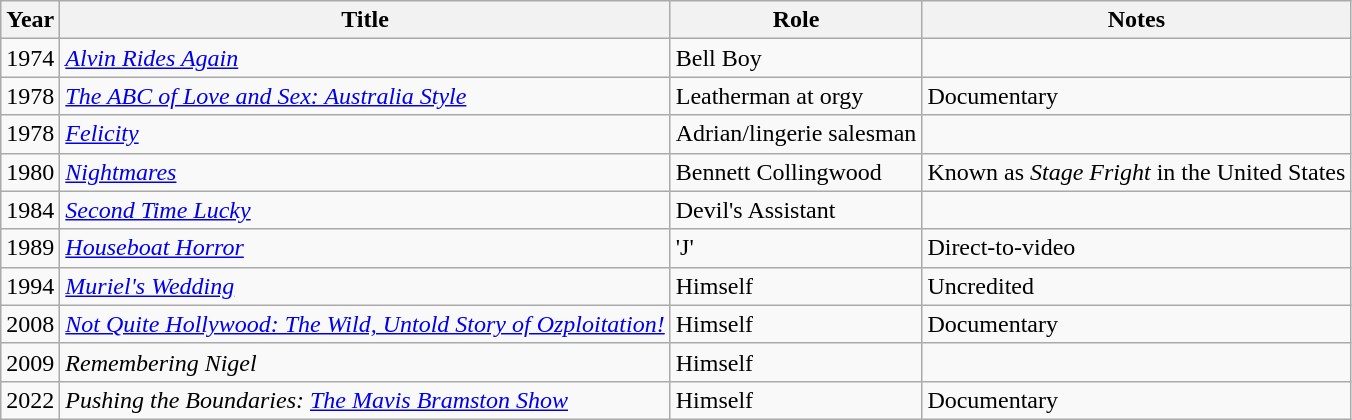<table class="wikitable">
<tr>
<th>Year</th>
<th>Title</th>
<th>Role</th>
<th>Notes</th>
</tr>
<tr>
<td>1974</td>
<td><em><a href='#'>Alvin Rides Again</a></em></td>
<td>Bell Boy</td>
<td></td>
</tr>
<tr>
<td>1978</td>
<td><em><a href='#'>The ABC of Love and Sex: Australia Style</a></em></td>
<td>Leatherman at orgy</td>
<td>Documentary</td>
</tr>
<tr>
<td>1978</td>
<td><em><a href='#'>Felicity</a></em></td>
<td>Adrian/lingerie salesman</td>
<td></td>
</tr>
<tr>
<td>1980</td>
<td><em><a href='#'>Nightmares</a></em></td>
<td>Bennett Collingwood</td>
<td>Known as <em>Stage Fright</em> in the United States</td>
</tr>
<tr>
<td>1984</td>
<td><em><a href='#'>Second Time Lucky</a></em></td>
<td>Devil's Assistant</td>
<td></td>
</tr>
<tr>
<td>1989</td>
<td><em><a href='#'>Houseboat Horror</a></em></td>
<td>'J'</td>
<td>Direct-to-video</td>
</tr>
<tr>
<td>1994</td>
<td><em><a href='#'>Muriel's Wedding</a></em></td>
<td>Himself</td>
<td>Uncredited</td>
</tr>
<tr>
<td>2008</td>
<td><em><a href='#'>Not Quite Hollywood: The Wild, Untold Story of Ozploitation!</a></em></td>
<td>Himself</td>
<td>Documentary</td>
</tr>
<tr>
<td>2009</td>
<td><em>Remembering Nigel</em></td>
<td>Himself</td>
<td></td>
</tr>
<tr>
<td>2022</td>
<td><em>Pushing the Boundaries: <a href='#'>The Mavis Bramston Show</a></em></td>
<td>Himself</td>
<td>Documentary</td>
</tr>
</table>
